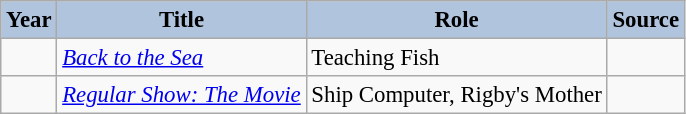<table class="wikitable sortable plainrowheaders" style="width=95%;  font-size: 95%;">
<tr>
<th style="background:#b0c4de;">Year</th>
<th style="background:#b0c4de;">Title</th>
<th style="background:#b0c4de;">Role</th>
<th style="background:#b0c4de;" class="unsortable">Source</th>
</tr>
<tr>
<td></td>
<td><em><a href='#'>Back to the Sea</a></em></td>
<td>Teaching Fish</td>
<td></td>
</tr>
<tr>
<td></td>
<td><em><a href='#'>Regular Show: The Movie</a></em></td>
<td>Ship Computer, Rigby's Mother</td>
<td></td>
</tr>
</table>
